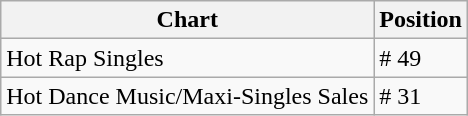<table class="wikitable">
<tr>
<th align="left">Chart</th>
<th align="left">Position</th>
</tr>
<tr>
<td align="left">Hot Rap Singles</td>
<td align="left"># 49</td>
</tr>
<tr>
<td align="left">Hot Dance Music/Maxi-Singles Sales</td>
<td align="left"># 31</td>
</tr>
</table>
